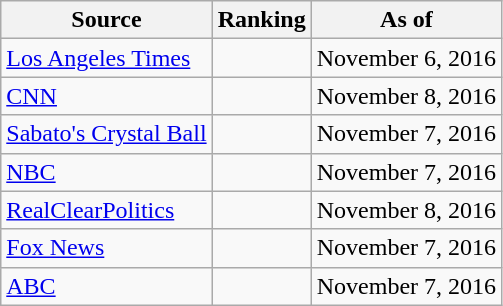<table class="wikitable" style="text-align:center">
<tr>
<th>Source</th>
<th>Ranking</th>
<th>As of</th>
</tr>
<tr>
<td align="left"><a href='#'>Los Angeles Times</a></td>
<td></td>
<td>November 6, 2016</td>
</tr>
<tr>
<td align="left"><a href='#'>CNN</a></td>
<td></td>
<td>November 8, 2016</td>
</tr>
<tr>
<td align="left"><a href='#'>Sabato's Crystal Ball</a></td>
<td></td>
<td>November 7, 2016</td>
</tr>
<tr>
<td align="left"><a href='#'>NBC</a></td>
<td></td>
<td>November 7, 2016</td>
</tr>
<tr>
<td align="left"><a href='#'>RealClearPolitics</a></td>
<td></td>
<td>November 8, 2016</td>
</tr>
<tr>
<td align="left"><a href='#'>Fox News</a></td>
<td></td>
<td>November 7, 2016</td>
</tr>
<tr>
<td align="left"><a href='#'>ABC</a></td>
<td></td>
<td>November 7, 2016</td>
</tr>
</table>
